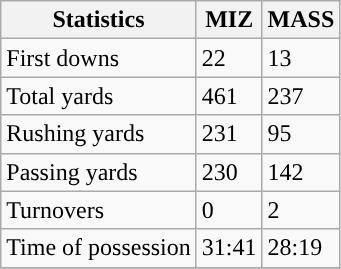<table class="wikitable" style="float: left;">
<tr>
<th>Statistics</th>
<th>MIZ</th>
<th>MASS</th>
</tr>
<tr>
<td>First downs</td>
<td>22</td>
<td>13</td>
</tr>
<tr>
<td>Total yards</td>
<td>461</td>
<td>237</td>
</tr>
<tr>
<td>Rushing yards</td>
<td>231</td>
<td>95</td>
</tr>
<tr>
<td>Passing yards</td>
<td>230</td>
<td>142</td>
</tr>
<tr>
<td>Turnovers</td>
<td>0</td>
<td>2</td>
</tr>
<tr>
<td>Time of possession</td>
<td>31:41</td>
<td>28:19</td>
</tr>
<tr>
</tr>
</table>
